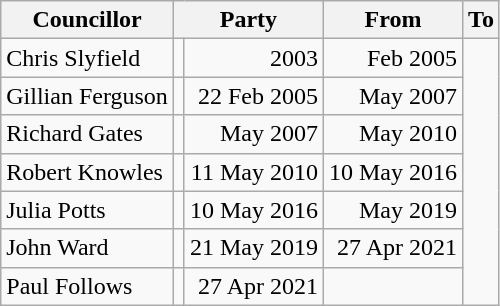<table class=wikitable>
<tr>
<th>Councillor</th>
<th colspan=2>Party</th>
<th>From</th>
<th>To</th>
</tr>
<tr>
<td>Chris Slyfield</td>
<td></td>
<td align=right>2003</td>
<td align=right>Feb 2005</td>
</tr>
<tr>
<td>Gillian Ferguson</td>
<td></td>
<td align=right>22 Feb 2005</td>
<td align=right>May 2007</td>
</tr>
<tr>
<td>Richard Gates</td>
<td></td>
<td align=right>May 2007</td>
<td align=right>May 2010</td>
</tr>
<tr>
<td>Robert Knowles</td>
<td></td>
<td align=right>11 May 2010</td>
<td align=right>10 May 2016</td>
</tr>
<tr>
<td>Julia Potts</td>
<td></td>
<td align=right>10 May 2016</td>
<td align=right>May 2019</td>
</tr>
<tr>
<td>John Ward</td>
<td></td>
<td align=right>21 May 2019</td>
<td align=right>27 Apr 2021</td>
</tr>
<tr>
<td>Paul Follows</td>
<td></td>
<td align=right>27 Apr 2021</td>
<td></td>
</tr>
</table>
